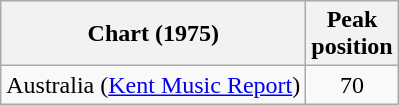<table class="wikitable">
<tr>
<th>Chart (1975)</th>
<th>Peak<br>position</th>
</tr>
<tr>
<td>Australia (<a href='#'>Kent Music Report</a>)</td>
<td style="text-align:center;">70</td>
</tr>
</table>
